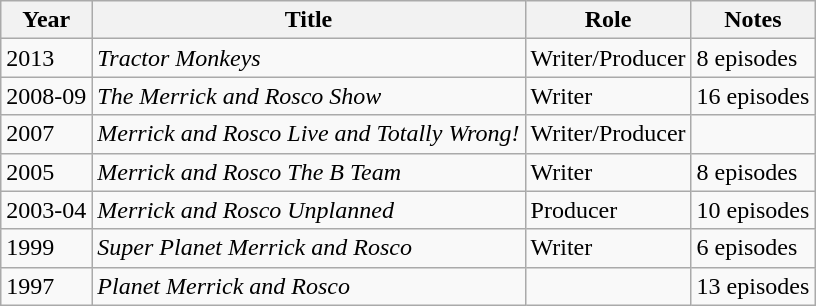<table class="wikitable">
<tr>
<th>Year</th>
<th>Title</th>
<th>Role</th>
<th>Notes</th>
</tr>
<tr>
<td>2013</td>
<td><em>Tractor Monkeys</em></td>
<td>Writer/Producer</td>
<td>8 episodes</td>
</tr>
<tr>
<td>2008-09</td>
<td><em>The Merrick and Rosco Show</em></td>
<td>Writer</td>
<td>16 episodes</td>
</tr>
<tr>
<td>2007</td>
<td><em>Merrick and Rosco Live and Totally Wrong!</em></td>
<td>Writer/Producer</td>
<td></td>
</tr>
<tr>
<td>2005</td>
<td><em>Merrick and Rosco The B Team</em></td>
<td>Writer</td>
<td>8 episodes</td>
</tr>
<tr>
<td>2003-04</td>
<td><em>Merrick and Rosco Unplanned</em></td>
<td>Producer</td>
<td>10 episodes</td>
</tr>
<tr>
<td>1999</td>
<td><em>Super Planet Merrick and Rosco</em></td>
<td>Writer</td>
<td>6 episodes</td>
</tr>
<tr>
<td>1997</td>
<td><em>Planet Merrick and Rosco</em></td>
<td></td>
<td>13 episodes</td>
</tr>
</table>
